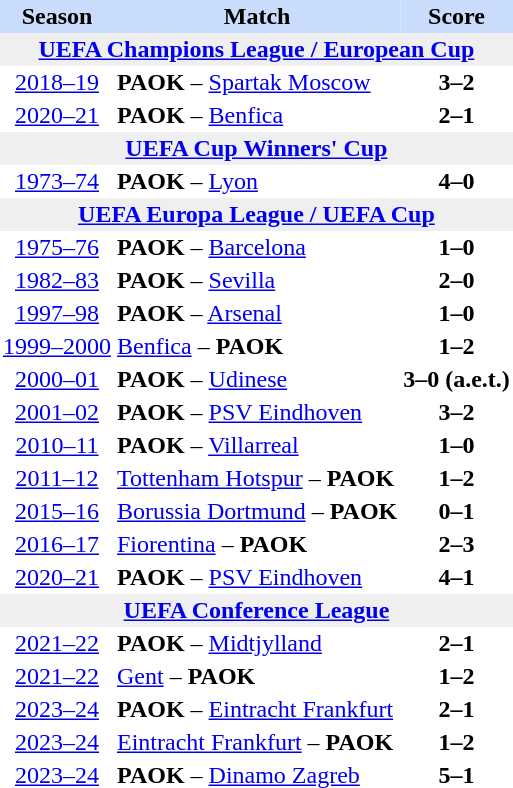<table class="toccolours" border="0" cellpadding="2" cellspacing="0" align="left" style="margin:0.5em;">
<tr bgcolor=#CADCFB>
<th>Season</th>
<th>Match</th>
<th>Score</th>
</tr>
<tr>
<th colspan="4" bgcolor=#EFEFEF><a href='#'>UEFA Champions League / European Cup</a></th>
</tr>
<tr>
<td align="center"><a href='#'>2018–19</a></td>
<td align="left"><strong>PAOK</strong> –  <a href='#'>Spartak Moscow</a></td>
<td align="center"><strong>3–2</strong></td>
</tr>
<tr>
<td align="center"><a href='#'>2020–21</a></td>
<td align="left"><strong>PAOK</strong> –  <a href='#'>Benfica</a></td>
<td align="center"><strong>2–1</strong></td>
</tr>
<tr>
<th colspan="4" bgcolor=#EFEFEF><a href='#'>UEFA Cup Winners' Cup</a></th>
</tr>
<tr>
<td align="center"><a href='#'>1973–74</a></td>
<td align="left"><strong>PAOK</strong> –  <a href='#'>Lyon</a></td>
<td align="center"><strong>4–0</strong></td>
</tr>
<tr>
<th colspan="4" bgcolor=#EFEFEF><a href='#'>UEFA Europa League / UEFA Cup</a></th>
</tr>
<tr>
<td align="center"><a href='#'>1975–76</a></td>
<td align="left"><strong>PAOK</strong> –  <a href='#'>Barcelona</a></td>
<td align="center"><strong>1–0</strong></td>
</tr>
<tr>
<td align="center"><a href='#'>1982–83</a></td>
<td align="left"><strong>PAOK</strong> –  <a href='#'>Sevilla</a></td>
<td align="center"><strong>2–0</strong></td>
</tr>
<tr>
<td align="center"><a href='#'>1997–98</a></td>
<td align="left"><strong>PAOK</strong> –   <a href='#'>Arsenal</a></td>
<td align="center"><strong>1–0</strong></td>
</tr>
<tr>
<td align="center"><a href='#'>1999–2000</a></td>
<td align="left"> <a href='#'>Benfica</a> – <strong>PAOK</strong></td>
<td align="center"><strong>1–2</strong></td>
</tr>
<tr>
<td align="center"><a href='#'>2000–01</a></td>
<td align="left"><strong>PAOK</strong> –  <a href='#'>Udinese</a></td>
<td align="center"><strong>3–0 (a.e.t.)</strong></td>
</tr>
<tr>
<td align="center"><a href='#'>2001–02</a></td>
<td align="left"><strong>PAOK</strong> –  <a href='#'>PSV Eindhoven</a></td>
<td align="center"><strong>3–2</strong></td>
</tr>
<tr>
<td align="center"><a href='#'>2010–11</a></td>
<td align="left"><strong>PAOK</strong> –  <a href='#'>Villarreal</a></td>
<td align="center"><strong>1–0</strong></td>
</tr>
<tr>
<td align="center"><a href='#'>2011–12</a></td>
<td align="left"> <a href='#'>Tottenham Hotspur</a> – <strong>PAOK</strong></td>
<td align="center"><strong>1–2</strong></td>
</tr>
<tr>
<td align="center"><a href='#'>2015–16</a></td>
<td align="left"> <a href='#'>Borussia Dortmund</a> – <strong>PAOK</strong></td>
<td align="center"><strong>0–1</strong></td>
</tr>
<tr>
<td align="center"><a href='#'>2016–17</a></td>
<td align="left"> <a href='#'>Fiorentina</a> – <strong>PAOK</strong></td>
<td align="center"><strong>2–3</strong></td>
</tr>
<tr>
<td align="center"><a href='#'>2020–21</a></td>
<td align="left"><strong>PAOK</strong> –  <a href='#'>PSV Eindhoven</a></td>
<td align="center"><strong>4–1</strong></td>
</tr>
<tr>
<th colspan="4" bgcolor=#EFEFEF><a href='#'>UEFA Conference League</a></th>
</tr>
<tr>
<td align="center"><a href='#'>2021–22</a></td>
<td align="left"><strong>PAOK</strong> –  <a href='#'>Midtjylland</a></td>
<td align="center"><strong>2–1</strong></td>
</tr>
<tr>
<td align="center"><a href='#'>2021–22</a></td>
<td align="left"> <a href='#'>Gent</a> – <strong>PAOK</strong></td>
<td align="center"><strong>1–2</strong></td>
</tr>
<tr>
<td align="center"><a href='#'>2023–24</a></td>
<td align="left"><strong>PAOK</strong> –  <a href='#'>Eintracht Frankfurt</a></td>
<td align="center"><strong>2–1</strong></td>
</tr>
<tr>
<td align="center"><a href='#'>2023–24</a></td>
<td align="left"> <a href='#'>Eintracht Frankfurt</a> –  <strong>PAOK</strong></td>
<td align="center"><strong>1–2</strong></td>
</tr>
<tr>
<td align="center"><a href='#'>2023–24</a></td>
<td align="left"><strong>PAOK</strong> –  <a href='#'>Dinamo Zagreb</a></td>
<td align="center"><strong>5–1</strong></td>
</tr>
</table>
